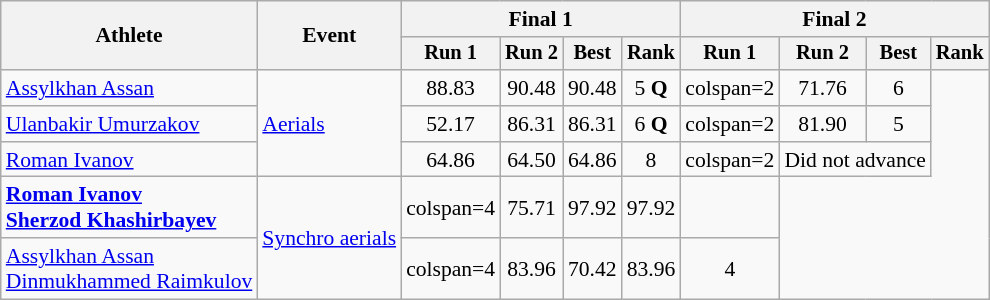<table class=wikitable style=font-size:90%;text-align:center>
<tr>
<th rowspan=2>Athlete</th>
<th rowspan=2>Event</th>
<th colspan=4>Final 1</th>
<th colspan=4>Final 2</th>
</tr>
<tr style="font-size:95%">
<th>Run 1</th>
<th>Run 2</th>
<th>Best</th>
<th>Rank</th>
<th>Run 1</th>
<th>Run 2</th>
<th>Best</th>
<th>Rank</th>
</tr>
<tr align=center>
<td align=left><a href='#'>Assylkhan Assan</a></td>
<td align=left rowspan=3><a href='#'>Aerials</a></td>
<td>88.83</td>
<td>90.48</td>
<td>90.48</td>
<td>5 <strong>Q</strong></td>
<td>colspan=2 </td>
<td>71.76</td>
<td>6</td>
</tr>
<tr align=center>
<td align=left><a href='#'>Ulanbakir Umurzakov</a></td>
<td>52.17</td>
<td>86.31</td>
<td>86.31</td>
<td>6 <strong>Q</strong></td>
<td>colspan=2 </td>
<td>81.90</td>
<td>5</td>
</tr>
<tr align=center>
<td align=left><a href='#'>Roman Ivanov</a></td>
<td>64.86</td>
<td>64.50</td>
<td>64.86</td>
<td>8</td>
<td>colspan=2 </td>
<td colspan=2>Did not advance</td>
</tr>
<tr align=center>
<td align=left><strong><a href='#'>Roman Ivanov</a><br><a href='#'>Sherzod Khashirbayev</a></strong></td>
<td align=left rowspan=2><a href='#'>Synchro aerials</a></td>
<td>colspan=4 </td>
<td>75.71</td>
<td>97.92</td>
<td>97.92</td>
<td></td>
</tr>
<tr align=center>
<td align=left><a href='#'>Assylkhan Assan</a><br><a href='#'>Dinmukhammed Raimkulov</a></td>
<td>colspan=4 </td>
<td>83.96</td>
<td>70.42</td>
<td>83.96</td>
<td>4</td>
</tr>
</table>
